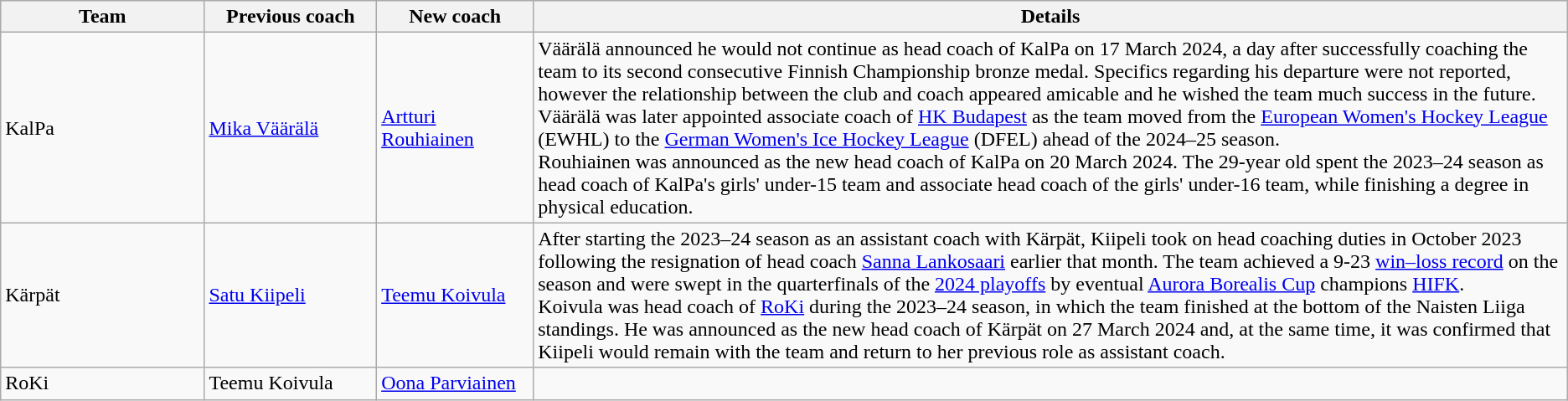<table class="wikitable">
<tr>
<th style="width:13%;">Team</th>
<th style="width:11%;">Previous coach</th>
<th style="width:10%;">New coach</th>
<th>Details</th>
</tr>
<tr>
<td>KalPa</td>
<td><a href='#'>Mika Väärälä</a></td>
<td><a href='#'>Artturi Rouhiainen</a></td>
<td>Väärälä announced he would not continue as head coach of KalPa on 17 March 2024, a day after successfully coaching the team to its second consecutive Finnish Championship bronze medal. Specifics regarding his departure were not reported, however the relationship between the club and coach appeared amicable and he wished the team much success in the future. Väärälä was later appointed associate coach of <a href='#'>HK Budapest</a> as the team moved from the <a href='#'>European Women's Hockey League</a> (EWHL) to the <a href='#'>German Women's Ice Hockey League</a> (DFEL) ahead of the 2024–25 season.<br>Rouhiainen was announced as the new head coach of KalPa on 20 March 2024. The 29-year old spent the 2023–24 season as head coach of KalPa's girls' under-15 team and associate head coach of the girls' under-16 team, while finishing a degree in physical education.</td>
</tr>
<tr>
<td>Kärpät</td>
<td><a href='#'>Satu Kiipeli</a></td>
<td><a href='#'>Teemu Koivula</a></td>
<td>After starting the 2023–24 season as an assistant coach with Kärpät, Kiipeli took on head coaching duties in October 2023 following the resignation of head coach <a href='#'>Sanna Lankosaari</a> earlier that month. The team achieved a 9-23 <a href='#'>win–loss record</a> on the season and were swept in the quarterfinals of the <a href='#'>2024 playoffs</a> by eventual <a href='#'>Aurora Borealis Cup</a> champions <a href='#'>HIFK</a>.<br>Koivula was head coach of <a href='#'>RoKi</a> during the 2023–24 season, in which the team finished at the bottom of the Naisten Liiga standings. He was announced as the new head coach of Kärpät on 27 March 2024 and, at the same time, it was confirmed that Kiipeli would remain with the team and return to her previous role as assistant coach.</td>
</tr>
<tr>
<td>RoKi</td>
<td>Teemu Koivula</td>
<td><a href='#'>Oona Parviainen</a></td>
<td></td>
</tr>
</table>
